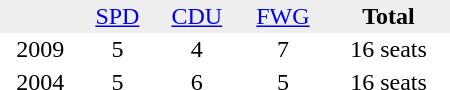<table border="0" cellpadding="2" cellspacing="0" width="300">
<tr bgcolor="#eeeeee" align="center">
<td></td>
<td><a href='#'>SPD</a></td>
<td><a href='#'>CDU</a></td>
<td><a href='#'>FWG</a></td>
<td><strong>Total</strong></td>
</tr>
<tr align="center">
<td>2009</td>
<td>5</td>
<td>4</td>
<td>7</td>
<td>16 seats</td>
</tr>
<tr align="center">
<td>2004</td>
<td>5</td>
<td>6</td>
<td>5</td>
<td>16 seats</td>
</tr>
</table>
